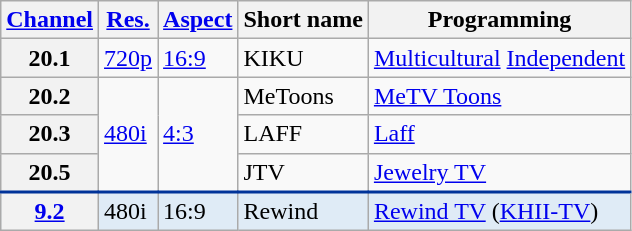<table class="wikitable">
<tr>
<th scope = "col"><a href='#'>Channel</a></th>
<th scope = "col"><a href='#'>Res.</a></th>
<th scope = "col"><a href='#'>Aspect</a></th>
<th scope = "col">Short name</th>
<th scope = "col">Programming</th>
</tr>
<tr>
<th scope = "row">20.1</th>
<td><a href='#'>720p</a></td>
<td><a href='#'>16:9</a></td>
<td>KIKU</td>
<td><a href='#'>Multicultural</a> <a href='#'>Independent</a></td>
</tr>
<tr>
<th scope = "row">20.2</th>
<td rowspan="3"><a href='#'>480i</a></td>
<td rowspan="3"><a href='#'>4:3</a></td>
<td>MeToons</td>
<td><a href='#'>MeTV Toons</a></td>
</tr>
<tr>
<th scope = "row">20.3</th>
<td>LAFF</td>
<td><a href='#'>Laff</a></td>
</tr>
<tr>
<th scope = "row">20.5</th>
<td>JTV</td>
<td><a href='#'>Jewelry TV</a></td>
</tr>
<tr style="background-color:#DFEBF6; border-top: 2px solid #003399;">
<th scope = "row"><a href='#'>9.2</a></th>
<td>480i</td>
<td>16:9</td>
<td>Rewind</td>
<td><a href='#'>Rewind TV</a> (<a href='#'>KHII-TV</a>)</td>
</tr>
</table>
